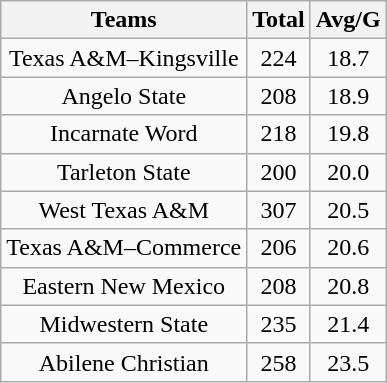<table class="wikitable sortable" style="text-align: center;">
<tr>
<th>Teams</th>
<th>Total</th>
<th>Avg/G</th>
</tr>
<tr>
<td style=>Texas A&M–Kingsville</td>
<td>224</td>
<td>18.7</td>
</tr>
<tr>
<td style=>Angelo State</td>
<td>208</td>
<td>18.9</td>
</tr>
<tr>
<td style=>Incarnate Word</td>
<td>218</td>
<td>19.8</td>
</tr>
<tr>
<td style=>Tarleton State</td>
<td>200</td>
<td>20.0</td>
</tr>
<tr>
<td style=>West Texas A&M</td>
<td>307</td>
<td>20.5</td>
</tr>
<tr>
<td style=>Texas A&M–Commerce</td>
<td>206</td>
<td>20.6</td>
</tr>
<tr>
<td style=>Eastern New Mexico</td>
<td>208</td>
<td>20.8</td>
</tr>
<tr>
<td style=>Midwestern State</td>
<td>235</td>
<td>21.4</td>
</tr>
<tr>
<td style=>Abilene Christian</td>
<td>258</td>
<td>23.5</td>
</tr>
</table>
